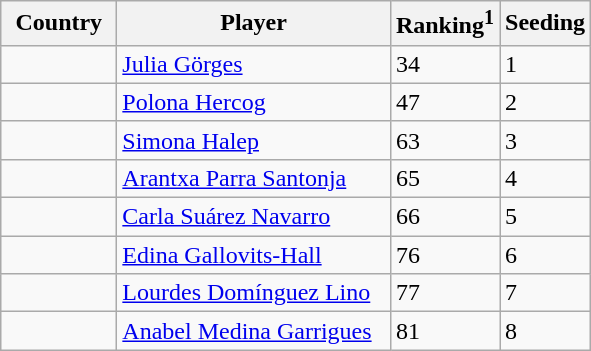<table class="sortable wikitable">
<tr>
<th width="70">Country</th>
<th width="175">Player</th>
<th>Ranking<sup>1</sup></th>
<th>Seeding</th>
</tr>
<tr>
<td></td>
<td><a href='#'>Julia Görges</a></td>
<td>34</td>
<td>1</td>
</tr>
<tr>
<td></td>
<td><a href='#'>Polona Hercog</a></td>
<td>47</td>
<td>2</td>
</tr>
<tr>
<td></td>
<td><a href='#'>Simona Halep</a></td>
<td>63</td>
<td>3</td>
</tr>
<tr>
<td></td>
<td><a href='#'>Arantxa Parra Santonja</a></td>
<td>65</td>
<td>4</td>
</tr>
<tr>
<td></td>
<td><a href='#'>Carla Suárez Navarro</a></td>
<td>66</td>
<td>5</td>
</tr>
<tr>
<td></td>
<td><a href='#'>Edina Gallovits-Hall</a></td>
<td>76</td>
<td>6</td>
</tr>
<tr>
<td></td>
<td><a href='#'>Lourdes Domínguez Lino</a></td>
<td>77</td>
<td>7</td>
</tr>
<tr>
<td></td>
<td><a href='#'>Anabel Medina Garrigues</a></td>
<td>81</td>
<td>8</td>
</tr>
</table>
